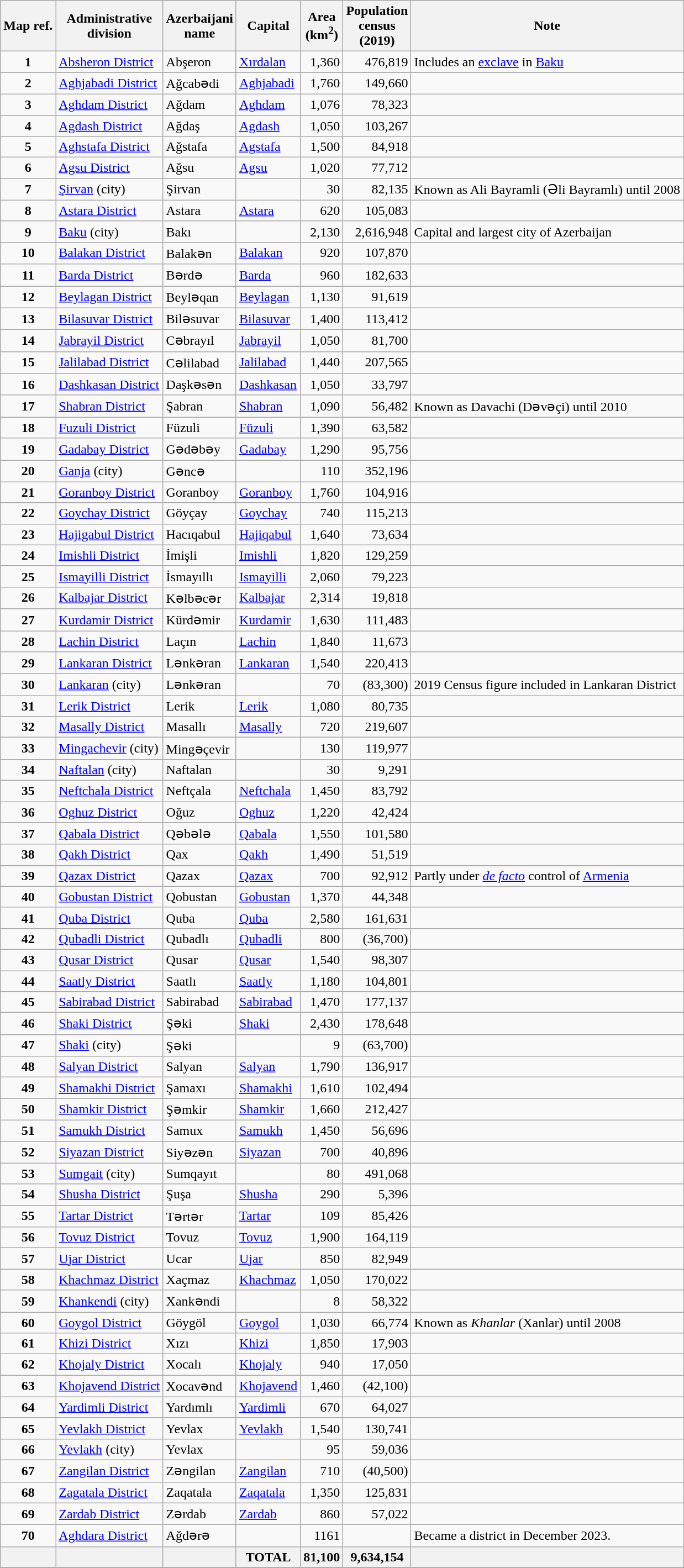<table class="wikitable sortable">
<tr>
<th>Map ref.</th>
<th>Administrative<br>division</th>
<th>Azerbaijani<br>name</th>
<th>Capital</th>
<th>Area<br>(km<sup>2</sup>)</th>
<th>Population<br>census<br>(2019)</th>
<th>Note</th>
</tr>
<tr>
<td align="center"><strong>1</strong></td>
<td align="left"><a href='#'>Absheron District</a></td>
<td align="left">Abşeron</td>
<td align="left"><a href='#'>Xırdalan</a></td>
<td align="right">1,360</td>
<td align="right">476,819</td>
<td align="left">Includes an <a href='#'>exclave</a> in <a href='#'>Baku</a></td>
</tr>
<tr>
<td align="center"><strong>2</strong></td>
<td align="left"><a href='#'>Aghjabadi District</a></td>
<td align="left">Ağcabədi</td>
<td align="left"><a href='#'>Aghjabadi</a></td>
<td align="right">1,760</td>
<td align="right">149,660</td>
<td align="left"></td>
</tr>
<tr>
<td align="center"><strong>3</strong></td>
<td align="left"><a href='#'>Aghdam District</a></td>
<td align="left">Ağdam</td>
<td align="left"><a href='#'>Aghdam</a></td>
<td align="right">1,076</td>
<td align="right">78,323</td>
<td align="left"></td>
</tr>
<tr>
<td align="center"><strong>4</strong></td>
<td align="left"><a href='#'>Agdash District</a></td>
<td align="left">Ağdaş</td>
<td align="left"><a href='#'>Agdash</a></td>
<td align="right">1,050</td>
<td align="right">103,267</td>
<td align="left"></td>
</tr>
<tr>
<td align="center"><strong>5</strong></td>
<td align="left"><a href='#'>Aghstafa District</a></td>
<td align="left">Ağstafa</td>
<td align="left"><a href='#'>Agstafa</a></td>
<td align="right">1,500</td>
<td align="right">84,918</td>
<td align="left"></td>
</tr>
<tr>
<td align="center"><strong>6</strong></td>
<td align="left"><a href='#'>Agsu District</a></td>
<td align="left">Ağsu</td>
<td align="left"><a href='#'>Agsu</a></td>
<td align="right">1,020</td>
<td align="right">77,712</td>
<td align="left"></td>
</tr>
<tr>
<td align="center"><strong>7</strong></td>
<td align="left"><a href='#'>Şirvan</a> (city)</td>
<td align="left">Şirvan</td>
<td align="left"></td>
<td align="right">30</td>
<td align="right">82,135</td>
<td align="left">Known as Ali Bayramli (Əli Bayramlı) until 2008</td>
</tr>
<tr>
<td align="center"><strong>8</strong></td>
<td align="left"><a href='#'>Astara District</a></td>
<td align="left">Astara</td>
<td align="left"><a href='#'>Astara</a></td>
<td align="right">620</td>
<td align="right">105,083</td>
<td align="left"></td>
</tr>
<tr>
<td align="center"><strong>9</strong></td>
<td align="left"><a href='#'>Baku</a> (city)</td>
<td align="left">Bakı</td>
<td align="left"></td>
<td align="right">2,130</td>
<td align="right">2,616,948</td>
<td align="left">Capital and largest city of Azerbaijan</td>
</tr>
<tr>
<td align="center"><strong>10</strong></td>
<td align="left"><a href='#'>Balakan District</a></td>
<td align="left">Balakən</td>
<td align="left"><a href='#'>Balakan</a></td>
<td align="right">920</td>
<td align="right">107,870</td>
<td align="left"></td>
</tr>
<tr>
<td align="center"><strong>11</strong></td>
<td align="left"><a href='#'>Barda District</a></td>
<td align="left">Bərdə</td>
<td align="left"><a href='#'>Barda</a></td>
<td align="right">960</td>
<td align="right">182,633</td>
<td align="left"></td>
</tr>
<tr>
<td align="center"><strong>12</strong></td>
<td align="left"><a href='#'>Beylagan District</a></td>
<td align="left">Beyləqan</td>
<td align="left"><a href='#'>Beylagan</a></td>
<td align="right">1,130</td>
<td align="right">91,619</td>
<td align="left"></td>
</tr>
<tr>
<td align="center"><strong>13</strong></td>
<td align="left"><a href='#'>Bilasuvar District</a></td>
<td align="left">Biləsuvar</td>
<td align="left"><a href='#'>Bilasuvar</a></td>
<td align="right">1,400</td>
<td align="right">113,412</td>
<td align="left"></td>
</tr>
<tr>
<td align="center"><strong>14</strong></td>
<td align="left"><a href='#'>Jabrayil District</a></td>
<td align="left">Cəbrayıl</td>
<td align="left"><a href='#'>Jabrayil</a></td>
<td align="right">1,050</td>
<td align="right">81,700</td>
<td align="left"></td>
</tr>
<tr>
<td align="center"><strong>15</strong></td>
<td align="left"><a href='#'>Jalilabad District</a></td>
<td align="left">Cəlilabad</td>
<td align="left"><a href='#'>Jalilabad</a></td>
<td align="right">1,440</td>
<td align="right">207,565</td>
<td align="left"></td>
</tr>
<tr>
<td align="center"><strong>16</strong></td>
<td align="left"><a href='#'>Dashkasan District</a></td>
<td align="left">Daşkəsən</td>
<td align="left"><a href='#'>Dashkasan</a></td>
<td align="right">1,050</td>
<td align="right">33,797</td>
<td align="left"></td>
</tr>
<tr>
<td align="center"><strong>17</strong></td>
<td align="left"><a href='#'>Shabran District</a></td>
<td align="left">Şabran</td>
<td align="left"><a href='#'>Shabran</a></td>
<td align="right">1,090</td>
<td align="right">56,482</td>
<td align="left">Known as Davachi (Dəvəçi) until 2010</td>
</tr>
<tr>
<td align="center"><strong>18</strong></td>
<td align="left"><a href='#'>Fuzuli District</a></td>
<td align="left">Füzuli</td>
<td align="left"><a href='#'>Füzuli</a></td>
<td align="right">1,390</td>
<td align="right">63,582</td>
<td align="left"></td>
</tr>
<tr>
<td align="center"><strong>19</strong></td>
<td align="left"><a href='#'>Gadabay District</a></td>
<td align="left">Gədəbəy</td>
<td align="left"><a href='#'>Gadabay</a></td>
<td align="right">1,290</td>
<td align="right">95,756</td>
<td align="left"></td>
</tr>
<tr>
<td align="center"><strong>20</strong></td>
<td align="left"><a href='#'>Ganja</a> (city)</td>
<td align="left">Gəncə</td>
<td align="left"></td>
<td align="right">110</td>
<td align="right">352,196</td>
<td align="left"></td>
</tr>
<tr>
<td align="center"><strong>21</strong></td>
<td align="left"><a href='#'>Goranboy District</a></td>
<td align="left">Goranboy</td>
<td align="left"><a href='#'>Goranboy</a></td>
<td align="right">1,760</td>
<td align="right">104,916</td>
<td align="left"></td>
</tr>
<tr>
<td align="center"><strong>22</strong></td>
<td align="left"><a href='#'>Goychay District</a></td>
<td align="left">Göyçay</td>
<td align="left"><a href='#'>Goychay</a></td>
<td align="right">740</td>
<td align="right">115,213</td>
<td align="left"></td>
</tr>
<tr>
<td align="center"><strong>23</strong></td>
<td align="left"><a href='#'>Hajigabul District</a></td>
<td align="left">Hacıqabul</td>
<td align="left"><a href='#'>Hajiqabul</a></td>
<td align="right">1,640</td>
<td align="right">73,634</td>
<td align="left"></td>
</tr>
<tr>
<td align="center"><strong>24</strong></td>
<td align="left"><a href='#'>Imishli District</a></td>
<td align="left">İmişli</td>
<td align="left"><a href='#'>Imishli</a></td>
<td align="right">1,820</td>
<td align="right">129,259</td>
<td align="left"></td>
</tr>
<tr>
<td align="center"><strong>25</strong></td>
<td align="left"><a href='#'>Ismayilli District</a></td>
<td align="left">İsmayıllı</td>
<td align="left"><a href='#'>Ismayilli</a></td>
<td align="right">2,060</td>
<td align="right">79,223</td>
<td align="left"></td>
</tr>
<tr>
<td align="center"><strong>26</strong></td>
<td align="left"><a href='#'>Kalbajar District</a></td>
<td align="left">Kəlbəcər</td>
<td align="left"><a href='#'>Kalbajar</a></td>
<td align="right">2,314</td>
<td align="right">19,818</td>
<td align="left"></td>
</tr>
<tr>
<td align="center"><strong>27</strong></td>
<td align="left"><a href='#'>Kurdamir District</a></td>
<td align="left">Kürdəmir</td>
<td align="left"><a href='#'>Kurdamir</a></td>
<td align="right">1,630</td>
<td align="right">111,483</td>
<td align="left"></td>
</tr>
<tr>
<td align="center"><strong>28</strong></td>
<td align="left"><a href='#'>Lachin District</a></td>
<td align="left">Laçın</td>
<td align="left"><a href='#'>Lachin</a></td>
<td align="right">1,840</td>
<td align="right">11,673</td>
<td align="left"></td>
</tr>
<tr>
<td align="center"><strong>29</strong></td>
<td align="left"><a href='#'>Lankaran District</a></td>
<td align="left">Lənkəran</td>
<td align="left"><a href='#'>Lankaran</a></td>
<td align="right">1,540</td>
<td align="right">220,413</td>
<td align="left"></td>
</tr>
<tr>
<td align="center"><strong>30</strong></td>
<td align="left"><a href='#'>Lankaran</a> (city)</td>
<td align="left">Lənkəran</td>
<td align="left"></td>
<td align="right">70</td>
<td align="right">(83,300)</td>
<td align="left">2019 Census figure included in Lankaran District</td>
</tr>
<tr>
<td align="center"><strong>31</strong></td>
<td align="left"><a href='#'>Lerik District</a></td>
<td align="left">Lerik</td>
<td align="left"><a href='#'>Lerik</a></td>
<td align="right">1,080</td>
<td align="right">80,735</td>
<td align="left"></td>
</tr>
<tr>
<td align="center"><strong>32</strong></td>
<td align="left"><a href='#'>Masally District</a></td>
<td align="left">Masallı</td>
<td align="left"><a href='#'>Masally</a></td>
<td align="right">720</td>
<td align="right">219,607</td>
<td align="left"></td>
</tr>
<tr>
<td align="center"><strong>33</strong></td>
<td align="left"><a href='#'>Mingachevir</a> (city)</td>
<td align="left">Mingəçevir</td>
<td align="left"></td>
<td align="right">130</td>
<td align="right">119,977</td>
<td align="left"></td>
</tr>
<tr>
<td align="center"><strong>34</strong></td>
<td align="left"><a href='#'>Naftalan</a> (city)</td>
<td align="left">Naftalan</td>
<td align="left"></td>
<td align="right">30</td>
<td align="right">9,291</td>
<td align="left"></td>
</tr>
<tr>
<td align="center"><strong>35</strong></td>
<td align="left"><a href='#'>Neftchala District</a></td>
<td align="left">Neftçala</td>
<td align="left"><a href='#'>Neftchala</a></td>
<td align="right">1,450</td>
<td align="right">83,792</td>
<td align="left"></td>
</tr>
<tr>
<td align="center"><strong>36</strong></td>
<td align="left"><a href='#'>Oghuz District</a></td>
<td align="left">Oğuz</td>
<td align="left"><a href='#'>Oghuz</a></td>
<td align="right">1,220</td>
<td align="right">42,424</td>
<td align="left"></td>
</tr>
<tr>
<td align="center"><strong>37</strong></td>
<td align="left"><a href='#'>Qabala District</a></td>
<td align="left">Qəbələ</td>
<td align="left"><a href='#'>Qabala</a></td>
<td align="right">1,550</td>
<td align="right">101,580</td>
<td align="left"></td>
</tr>
<tr>
<td align="center"><strong>38</strong></td>
<td align="left"><a href='#'>Qakh District</a></td>
<td align="left">Qax</td>
<td align="left"><a href='#'>Qakh</a></td>
<td align="right">1,490</td>
<td align="right">51,519</td>
<td align="left"></td>
</tr>
<tr>
<td align="center"><strong>39</strong></td>
<td align="left"><a href='#'>Qazax District</a></td>
<td align="left">Qazax</td>
<td align="left"><a href='#'>Qazax</a></td>
<td align="right">700</td>
<td align="right">92,912</td>
<td align="left">Partly under <em><a href='#'>de facto</a></em> control of <a href='#'>Armenia</a></td>
</tr>
<tr>
<td align="center"><strong>40</strong></td>
<td align="left"><a href='#'>Gobustan District</a></td>
<td align="left">Qobustan</td>
<td align="left"><a href='#'>Gobustan</a></td>
<td align="right">1,370</td>
<td align="right">44,348</td>
<td align="left"></td>
</tr>
<tr>
<td align="center"><strong>41</strong></td>
<td align="left"><a href='#'>Quba District</a></td>
<td align="left">Quba</td>
<td align="left"><a href='#'>Quba</a></td>
<td align="right">2,580</td>
<td align="right">161,631</td>
<td align="left"></td>
</tr>
<tr>
<td align="center"><strong>42</strong></td>
<td align="left"><a href='#'>Qubadli District</a></td>
<td align="left">Qubadlı</td>
<td align="left"><a href='#'>Qubadli</a></td>
<td align="right">800</td>
<td align="right">(36,700)</td>
<td align="left"></td>
</tr>
<tr>
<td align="center"><strong>43</strong></td>
<td align="left"><a href='#'>Qusar District</a></td>
<td align="left">Qusar</td>
<td align="left"><a href='#'>Qusar</a></td>
<td align="right">1,540</td>
<td align="right">98,307</td>
<td align="left"></td>
</tr>
<tr>
<td align="center"><strong>44</strong></td>
<td align="left"><a href='#'>Saatly District</a></td>
<td align="left">Saatlı</td>
<td align="left"><a href='#'>Saatly</a></td>
<td align="right">1,180</td>
<td align="right">104,801</td>
<td align="left"></td>
</tr>
<tr>
<td align="center"><strong>45</strong></td>
<td align="left"><a href='#'>Sabirabad District</a></td>
<td align="left">Sabirabad</td>
<td align="left"><a href='#'>Sabirabad</a></td>
<td align="right">1,470</td>
<td align="right">177,137</td>
<td align="left"></td>
</tr>
<tr>
<td align="center"><strong>46</strong></td>
<td align="left"><a href='#'>Shaki District</a></td>
<td align="left">Şəki</td>
<td align="left"><a href='#'>Shaki</a></td>
<td align="right">2,430</td>
<td align="right">178,648</td>
<td align="left"></td>
</tr>
<tr>
<td align="center"><strong>47</strong></td>
<td align="left"><a href='#'>Shaki</a> (city)</td>
<td align="left">Şəki</td>
<td align="left"></td>
<td align="right">9</td>
<td align="right">(63,700)</td>
<td align="left"></td>
</tr>
<tr>
<td align="center"><strong>48</strong></td>
<td align="left"><a href='#'>Salyan District</a></td>
<td align="left">Salyan</td>
<td align="left"><a href='#'>Salyan</a></td>
<td align="right">1,790</td>
<td align="right">136,917</td>
<td align="left"></td>
</tr>
<tr>
<td align="center"><strong>49</strong></td>
<td align="left"><a href='#'>Shamakhi District</a></td>
<td align="left">Şamaxı</td>
<td align="left"><a href='#'>Shamakhi</a></td>
<td align="right">1,610</td>
<td align="right">102,494</td>
<td align="left"></td>
</tr>
<tr>
<td align="center"><strong>50</strong></td>
<td align="left"><a href='#'>Shamkir District</a></td>
<td align="left">Şəmkir</td>
<td align="left"><a href='#'>Shamkir</a></td>
<td align="right">1,660</td>
<td align="right">212,427</td>
<td align="left"></td>
</tr>
<tr>
<td align="center"><strong>51</strong></td>
<td align="left"><a href='#'>Samukh District</a></td>
<td align="left">Samux</td>
<td align="left"><a href='#'>Samukh</a></td>
<td align="right">1,450</td>
<td align="right">56,696</td>
<td align="left"></td>
</tr>
<tr>
<td align="center"><strong>52</strong></td>
<td align="left"><a href='#'>Siyazan District</a></td>
<td align="left">Siyəzən</td>
<td align="left"><a href='#'>Siyazan</a></td>
<td align="right">700</td>
<td align="right">40,896</td>
<td align="left"></td>
</tr>
<tr>
<td align="center"><strong>53</strong></td>
<td align="left"><a href='#'>Sumgait</a> (city)</td>
<td align="left">Sumqayıt</td>
<td align="left"></td>
<td align="right">80</td>
<td align="right">491,068</td>
<td align="left"></td>
</tr>
<tr>
<td align="center"><strong>54</strong></td>
<td align="left"><a href='#'>Shusha District</a></td>
<td align="left">Şuşa</td>
<td align="left"><a href='#'>Shusha</a></td>
<td align="right">290</td>
<td align="right">5,396</td>
<td align="left"></td>
</tr>
<tr>
<td align="center"><strong>55</strong></td>
<td align="left"><a href='#'>Tartar District</a></td>
<td align="left">Tərtər</td>
<td align="left"><a href='#'>Tartar</a></td>
<td align="right">109</td>
<td align="right">85,426</td>
<td align="left"></td>
</tr>
<tr>
<td align="center"><strong>56</strong></td>
<td align="left"><a href='#'>Tovuz District</a></td>
<td align="left">Tovuz</td>
<td align="left"><a href='#'>Tovuz</a></td>
<td align="right">1,900</td>
<td align="right">164,119</td>
<td align="left"></td>
</tr>
<tr>
<td align="center"><strong>57</strong></td>
<td align="left"><a href='#'>Ujar District</a></td>
<td align="left">Ucar</td>
<td align="left"><a href='#'>Ujar</a></td>
<td align="right">850</td>
<td align="right">82,949</td>
<td align="left"></td>
</tr>
<tr>
<td align="center"><strong>58</strong></td>
<td align="left"><a href='#'>Khachmaz District</a></td>
<td align="left">Xaçmaz</td>
<td align="left"><a href='#'>Khachmaz</a></td>
<td align="right">1,050</td>
<td align="right">170,022</td>
<td align="left"></td>
</tr>
<tr>
<td align="center"><strong>59</strong></td>
<td align="left"><a href='#'>Khankendi</a> (city)</td>
<td align="left">Xankəndi</td>
<td align="left"></td>
<td align="right">8</td>
<td align="right">58,322</td>
<td align="left"></td>
</tr>
<tr>
<td align="center"><strong>60</strong></td>
<td align="left"><a href='#'>Goygol District</a></td>
<td align="left">Göygöl</td>
<td align="left"><a href='#'>Goygol</a></td>
<td align="right">1,030</td>
<td align="right">66,774</td>
<td align="left">Known as <em>Khanlar</em> (Xanlar) until 2008</td>
</tr>
<tr>
<td align="center"><strong>61</strong></td>
<td align="left"><a href='#'>Khizi District</a></td>
<td align="left">Xızı</td>
<td align="left"><a href='#'>Khizi</a></td>
<td align="right">1,850</td>
<td align="right">17,903</td>
<td align="left"></td>
</tr>
<tr>
<td align="center"><strong>62</strong></td>
<td align="left"><a href='#'>Khojaly District</a></td>
<td align="left">Xocalı</td>
<td align="left"><a href='#'>Khojaly</a></td>
<td align="right">940</td>
<td align="right">17,050</td>
<td align="left"></td>
</tr>
<tr>
<td align="center"><strong>63</strong></td>
<td align="left"><a href='#'>Khojavend District</a></td>
<td align="left">Xocavənd</td>
<td align="left"><a href='#'>Khojavend</a></td>
<td align="right">1,460</td>
<td align="right">(42,100)</td>
<td align="left"></td>
</tr>
<tr>
<td align="center"><strong>64</strong></td>
<td align="left"><a href='#'>Yardimli District</a></td>
<td align="left">Yardımlı</td>
<td align="left"><a href='#'>Yardimli</a></td>
<td align="right">670</td>
<td align="right">64,027</td>
<td align="left"></td>
</tr>
<tr>
<td align="center"><strong>65</strong></td>
<td align="left"><a href='#'>Yevlakh District</a></td>
<td align="left">Yevlax</td>
<td align="left"><a href='#'>Yevlakh</a></td>
<td align="right">1,540</td>
<td align="right">130,741</td>
<td align="left"></td>
</tr>
<tr>
<td align="center"><strong>66</strong></td>
<td align="left"><a href='#'>Yevlakh</a> (city)</td>
<td align="left">Yevlax</td>
<td align="left"></td>
<td align="right">95</td>
<td align="right">59,036</td>
<td align="left"></td>
</tr>
<tr>
<td align="center"><strong>67</strong></td>
<td align="left"><a href='#'>Zangilan District</a></td>
<td align="left">Zəngilan</td>
<td align="left"><a href='#'>Zangilan</a></td>
<td align="right">710</td>
<td align="right">(40,500)</td>
<td align="left"></td>
</tr>
<tr>
<td align="center"><strong>68</strong></td>
<td align="left"><a href='#'>Zagatala District</a></td>
<td align="left">Zaqatala</td>
<td align="left"><a href='#'>Zaqatala</a></td>
<td align="right">1,350</td>
<td align="right">125,831</td>
<td align="left"></td>
</tr>
<tr>
<td align="center"><strong>69</strong></td>
<td align="left"><a href='#'>Zardab District</a></td>
<td align="left">Zərdab</td>
<td align="left"><a href='#'>Zardab</a></td>
<td align="right">860</td>
<td align="right">57,022</td>
<td align="left"></td>
</tr>
<tr>
<td align="center"><strong>70</strong></td>
<td align="left"><a href='#'>Aghdara District</a></td>
<td align="left">Ağdərə</td>
<td align="left"></td>
<td align="right">1161</td>
<td align="right"></td>
<td align="left">Became a district in December 2023.</td>
</tr>
<tr>
<th align="left"></th>
<th align="left"></th>
<th align="left"></th>
<th align="right">TOTAL</th>
<th align="right">81,100</th>
<th align="right">9,634,154</th>
<th align="left"></th>
</tr>
<tr>
</tr>
</table>
